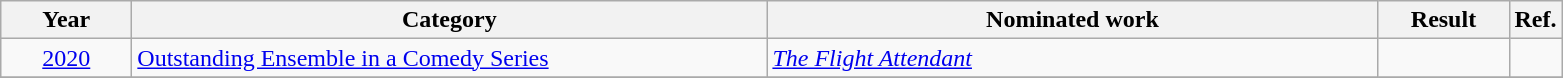<table class=wikitable>
<tr>
<th scope="col" style="width:5em;">Year</th>
<th scope="col" style="width:26em;">Category</th>
<th scope="col" style="width:25em;">Nominated work</th>
<th scope="col" style="width:5em;">Result</th>
<th>Ref.</th>
</tr>
<tr>
<td style="text-align:center;"><a href='#'>2020</a></td>
<td><a href='#'>Outstanding Ensemble in a Comedy Series</a></td>
<td><em><a href='#'>The Flight Attendant</a></em></td>
<td></td>
<td></td>
</tr>
<tr>
</tr>
</table>
